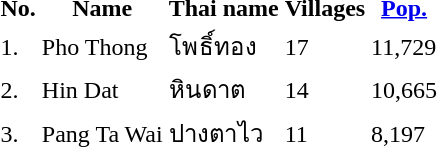<table>
<tr>
<th>No.</th>
<th>Name</th>
<th>Thai name</th>
<th>Villages</th>
<th><a href='#'>Pop.</a></th>
</tr>
<tr>
<td>1.</td>
<td>Pho Thong</td>
<td>โพธิ์ทอง</td>
<td>17</td>
<td>11,729</td>
<td></td>
</tr>
<tr>
<td>2.</td>
<td>Hin Dat</td>
<td>หินดาต</td>
<td>14</td>
<td>10,665</td>
<td></td>
</tr>
<tr>
<td>3.</td>
<td>Pang Ta Wai</td>
<td>ปางตาไว</td>
<td>11</td>
<td>8,197</td>
<td></td>
</tr>
</table>
